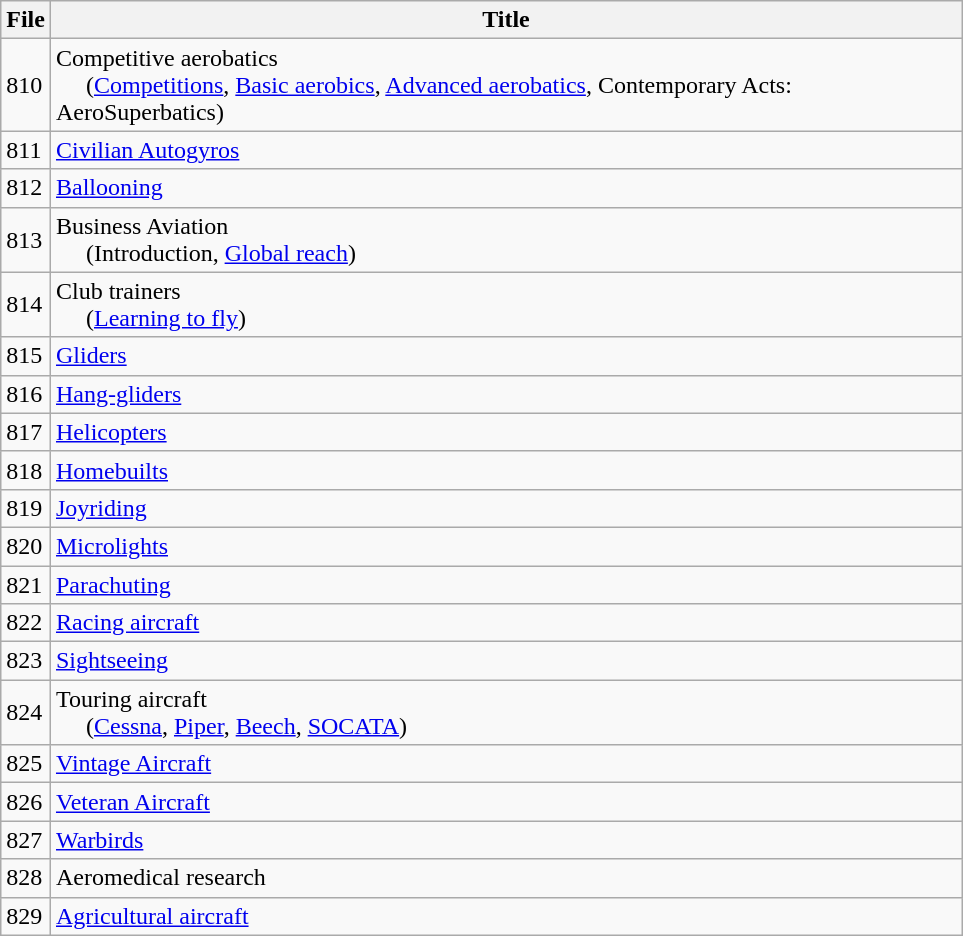<table class="wikitable collapsible collapsed" border="1">
<tr>
<th>File</th>
<th width=600>Title</th>
</tr>
<tr>
<td>810</td>
<td>Competitive aerobatics <br>     (<a href='#'>Competitions</a>, <a href='#'>Basic aerobics</a>, <a href='#'>Advanced aerobatics</a>, Contemporary Acts: AeroSuperbatics)</td>
</tr>
<tr>
<td>811</td>
<td><a href='#'>Civilian Autogyros</a></td>
</tr>
<tr>
<td>812</td>
<td><a href='#'>Ballooning</a></td>
</tr>
<tr>
<td>813</td>
<td>Business Aviation <br>     (Introduction, <a href='#'>Global reach</a>)</td>
</tr>
<tr>
<td>814</td>
<td>Club trainers <br>     (<a href='#'>Learning to fly</a>)</td>
</tr>
<tr>
<td>815</td>
<td><a href='#'>Gliders</a></td>
</tr>
<tr>
<td>816</td>
<td><a href='#'>Hang-gliders</a></td>
</tr>
<tr>
<td>817</td>
<td><a href='#'>Helicopters</a></td>
</tr>
<tr>
<td>818</td>
<td><a href='#'>Homebuilts</a></td>
</tr>
<tr>
<td>819</td>
<td><a href='#'>Joyriding</a></td>
</tr>
<tr>
<td>820</td>
<td><a href='#'>Microlights</a></td>
</tr>
<tr>
<td>821</td>
<td><a href='#'>Parachuting</a></td>
</tr>
<tr>
<td>822</td>
<td><a href='#'>Racing aircraft</a></td>
</tr>
<tr>
<td>823</td>
<td><a href='#'>Sightseeing</a></td>
</tr>
<tr>
<td>824</td>
<td>Touring aircraft <br>     (<a href='#'>Cessna</a>, <a href='#'>Piper</a>, <a href='#'>Beech</a>, <a href='#'>SOCATA</a>)</td>
</tr>
<tr>
<td>825</td>
<td><a href='#'>Vintage Aircraft</a></td>
</tr>
<tr>
<td>826</td>
<td><a href='#'>Veteran Aircraft</a></td>
</tr>
<tr>
<td>827</td>
<td><a href='#'>Warbirds</a></td>
</tr>
<tr>
<td>828</td>
<td>Aeromedical research</td>
</tr>
<tr>
<td>829</td>
<td><a href='#'>Agricultural aircraft</a></td>
</tr>
</table>
